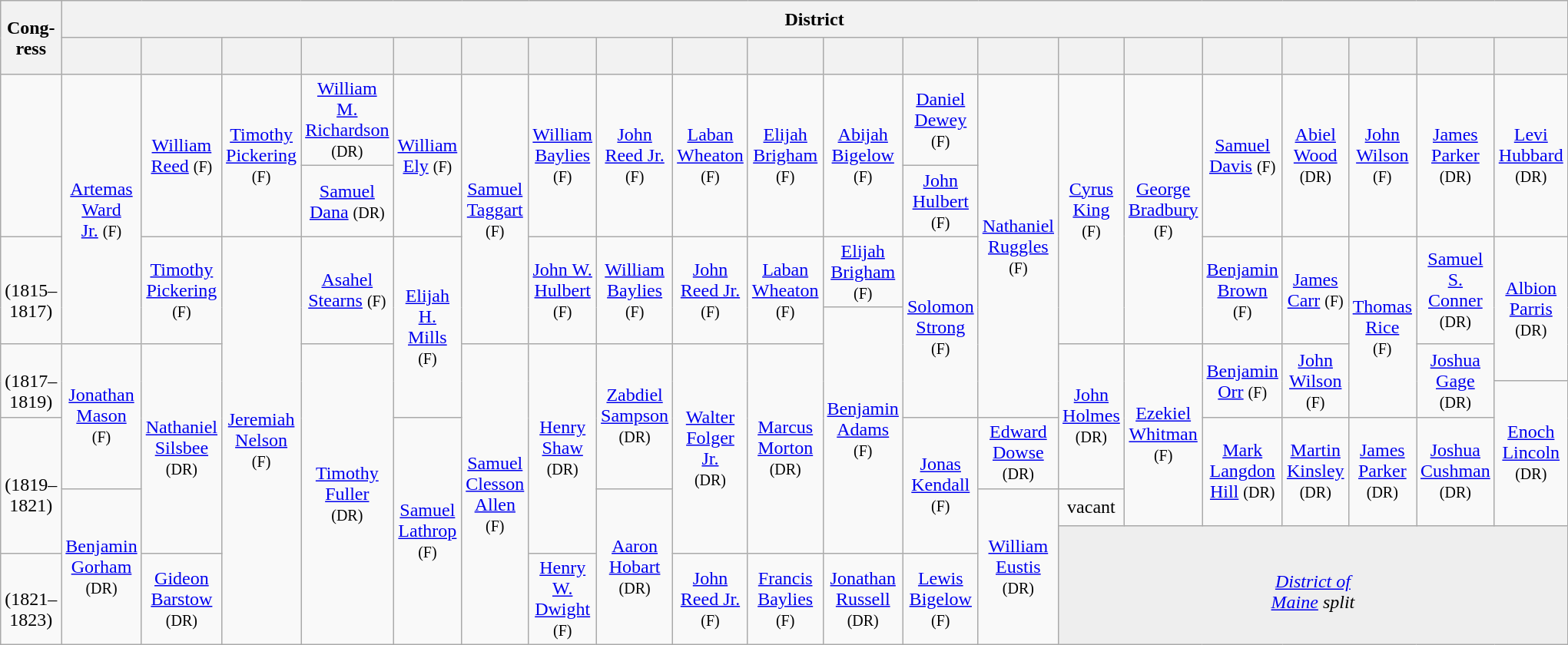<table class=wikitable style="text-align:center">
<tr style="height:2em">
<th rowspan=2>Cong­ress</th>
<th colspan=20>District</th>
</tr>
<tr style="height:2em">
<th></th>
<th></th>
<th></th>
<th></th>
<th></th>
<th></th>
<th></th>
<th></th>
<th></th>
<th></th>
<th></th>
<th></th>
<th></th>
<th></th>
<th></th>
<th></th>
<th></th>
<th></th>
<th></th>
<th></th>
</tr>
<tr style="height:2em">
<td scope=row rowspan=2><strong></strong><br></td>
<td rowspan=4 ><a href='#'>Artemas<br>Ward<br>Jr.</a> <small>(F)</small></td>
<td rowspan=2 ><a href='#'>William<br>Reed</a> <small>(F)</small></td>
<td rowspan=2 ><a href='#'>Timothy<br>Pickering</a><br><small>(F)</small></td>
<td><a href='#'>William M.<br>Richardson</a> <small>(DR)</small></td>
<td rowspan=2 ><a href='#'>William<br>Ely</a> <small>(F)</small></td>
<td rowspan=4 ><a href='#'>Samuel<br>Taggart</a><br><small>(F)</small></td>
<td rowspan=2 ><a href='#'>William<br>Baylies</a><br><small>(F)</small></td>
<td rowspan=2 ><a href='#'>John<br>Reed Jr.</a><br><small>(F)</small></td>
<td rowspan=2 ><a href='#'>Laban<br>Wheaton</a><br><small>(F)</small></td>
<td rowspan=2 ><a href='#'>Elijah<br>Brigham</a><br><small>(F)</small></td>
<td rowspan=2 ><a href='#'>Abijah<br>Bigelow</a><br><small>(F)</small></td>
<td><a href='#'>Daniel<br>Dewey</a> <small>(F)</small></td>
<td rowspan=6 ><a href='#'>Nathaniel<br>Ruggles</a><br><small>(F)</small></td>
<td rowspan=4 ><a href='#'>Cyrus<br>King</a><br><small>(F)</small></td>
<td rowspan=4 ><a href='#'>George<br>Bradbury</a><br><small>(F)</small></td>
<td rowspan=2 ><a href='#'>Samuel<br>Davis</a> <small>(F)</small></td>
<td rowspan=2 ><a href='#'>Abiel<br>Wood</a><br><small>(DR)</small></td>
<td rowspan=2 ><a href='#'>John<br>Wilson</a><br><small>(F)</small></td>
<td rowspan=2 ><a href='#'>James<br>Parker</a><br><small>(DR)</small></td>
<td rowspan=2 ><a href='#'>Levi<br>Hubbard</a><br><small>(DR)</small></td>
</tr>
<tr style="height:2em">
<td><a href='#'>Samuel Dana</a> <small>(DR)</small></td>
<td><a href='#'>John Hulbert</a> <small>(F)</small></td>
</tr>
<tr style="height:2em">
<td scope=row rowspan=2><strong></strong><br>(1815–1817)</td>
<td rowspan=2 ><a href='#'>Timothy<br>Pickering</a> <small>(F)</small></td>
<td rowspan="8" ><a href='#'>Jeremiah<br>Nelson</a><br><small>(F)</small></td>
<td rowspan=2 ><a href='#'>Asahel<br>Stearns</a> <small>(F)</small></td>
<td rowspan=4 ><a href='#'>Elijah H.<br>Mills</a><br><small>(F)</small></td>
<td rowspan=2 ><a href='#'>John W.<br>Hulbert</a> <small>(F)</small></td>
<td rowspan=2 ><a href='#'>William<br>Baylies</a> <small>(F)</small></td>
<td rowspan=2 ><a href='#'>John<br>Reed Jr.</a> <small>(F)</small></td>
<td rowspan=2 ><a href='#'>Laban<br>Wheaton</a> <small>(F)</small></td>
<td><a href='#'>Elijah<br>Brigham</a> <small>(F)</small></td>
<td rowspan=4 ><a href='#'>Solomon<br>Strong</a><br><small>(F)</small></td>
<td rowspan=2 ><a href='#'>Benjamin<br>Brown</a> <small>(F)</small></td>
<td rowspan=2 ><a href='#'>James<br>Carr</a> <small>(F)</small></td>
<td rowspan=4 ><a href='#'>Thomas<br>Rice</a><br><small>(F)</small></td>
<td rowspan=2 ><a href='#'>Samuel S.<br>Conner</a> <small>(DR)</small></td>
<td rowspan=3 ><a href='#'>Albion<br>Parris</a><br><small>(DR)</small></td>
</tr>
<tr style="height:2em">
<td rowspan=6 ><a href='#'>Benjamin<br>Adams</a><br><small>(F)</small></td>
</tr>
<tr style="height:2em">
<td scope=row rowspan=2><strong></strong><br>(1817–1819)</td>
<td rowspan=3 ><a href='#'>Jonathan<br>Mason</a> <small>(F)</small></td>
<td rowspan=5 ><a href='#'>Nathaniel<br>Silsbee</a><br><small>(DR)</small></td>
<td rowspan="6" ><a href='#'>Timothy<br>Fuller</a><br><small>(DR)</small></td>
<td rowspan=6 ><a href='#'>Samuel<br>Clesson<br>Allen</a><br><small>(F)</small></td>
<td rowspan=5 ><a href='#'>Henry<br>Shaw</a><br><small>(DR)</small></td>
<td rowspan=3 ><a href='#'>Zabdiel<br>Sampson</a><br><small>(DR)</small></td>
<td rowspan=5 ><a href='#'>Walter<br>Folger Jr.</a><br><small>(DR)</small></td>
<td rowspan=5 ><a href='#'>Marcus<br>Morton</a><br><small>(DR)</small></td>
<td rowspan=3 ><a href='#'>John<br>Holmes</a><br><small>(DR)</small></td>
<td rowspan=4 ><a href='#'>Ezekiel<br>Whitman</a><br><small>(F)</small></td>
<td rowspan=2 ><a href='#'>Benjamin<br>Orr</a> <small>(F)</small></td>
<td rowspan=2 ><a href='#'>John<br>Wilson</a> <small>(F)</small></td>
<td rowspan=2 ><a href='#'>Joshua<br>Gage</a> <small>(DR)</small></td>
</tr>
<tr style="height:2em">
<td rowspan=3 ><a href='#'>Enoch<br>Lincoln</a><br><small>(DR)</small></td>
</tr>
<tr style="height:2em">
<td scope=row rowspan=3><strong></strong><br>(1819–1821)</td>
<td rowspan=4 ><a href='#'>Samuel<br>Lathrop</a><br><small>(F)</small></td>
<td rowspan=3 ><a href='#'>Jonas<br>Kendall</a> <small>(F)</small></td>
<td><a href='#'>Edward<br>Dowse</a> <small>(DR)</small></td>
<td rowspan=2 ><a href='#'>Mark Langdon<br>Hill</a> <small>(DR)</small></td>
<td rowspan=2 ><a href='#'>Martin<br>Kinsley</a> <small>(DR)</small></td>
<td rowspan=2 ><a href='#'>James<br>Parker</a> <small>(DR)</small></td>
<td rowspan=2 ><a href='#'>Joshua<br>Cushman</a> <small>(DR)</small></td>
</tr>
<tr style="height:2em">
<td rowspan=3 ><a href='#'>Benjamin<br>Gorham</a><br><small>(DR)</small></td>
<td rowspan=3 ><a href='#'>Aaron<br>Hobart</a><br><small>(DR)</small></td>
<td rowspan=3 ><a href='#'>William<br>Eustis</a><br><small>(DR)</small></td>
<td>vacant</td>
</tr>
<tr style="height:1.5em">
<td colspan="7" rowspan="2" style="background:#eee; padding-top:1em"><em><a href='#'>District of<br>Maine</a> split</em></td>
</tr>
<tr style="height:2em">
<td scope=row><strong></strong><br>(1821–1823)</td>
<td><a href='#'>Gideon<br>Barstow</a> <small>(DR)</small></td>
<td><a href='#'>Henry W.<br>Dwight</a> <small>(F)</small></td>
<td><a href='#'>John<br>Reed Jr.</a> <small>(F)</small></td>
<td><a href='#'>Francis<br>Baylies</a> <small>(F)</small></td>
<td><a href='#'>Jonathan<br>Russell</a> <small>(DR)</small></td>
<td><a href='#'>Lewis<br>Bigelow</a> <small>(F)</small></td>
</tr>
</table>
